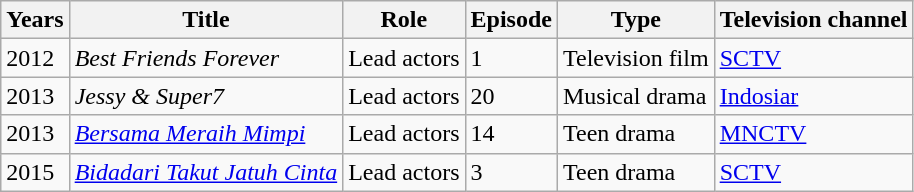<table class="wikitable">
<tr>
<th>Years</th>
<th>Title</th>
<th>Role</th>
<th>Episode</th>
<th>Type</th>
<th>Television channel</th>
</tr>
<tr>
<td>2012</td>
<td><em>Best Friends Forever</em></td>
<td>Lead actors</td>
<td>1</td>
<td>Television film</td>
<td><a href='#'>SCTV</a></td>
</tr>
<tr>
<td>2013</td>
<td><em>Jessy & Super7</em></td>
<td>Lead actors</td>
<td>20</td>
<td>Musical drama</td>
<td><a href='#'>Indosiar</a></td>
</tr>
<tr>
<td>2013</td>
<td><em><a href='#'>Bersama Meraih Mimpi</a></em></td>
<td>Lead actors</td>
<td>14</td>
<td>Teen drama</td>
<td><a href='#'>MNCTV</a></td>
</tr>
<tr>
<td>2015</td>
<td><em><a href='#'>Bidadari Takut Jatuh Cinta</a></em></td>
<td>Lead actors</td>
<td>3</td>
<td>Teen drama</td>
<td><a href='#'>SCTV</a></td>
</tr>
</table>
